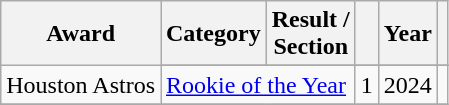<table class="wikitable">
<tr>
<th>Award</th>
<th>Category</th>
<th>Result /<br> Section</th>
<th></th>
<th>Year</th>
<th></th>
</tr>
<tr>
<td rowspan="2">Houston Astros</td>
</tr>
<tr>
<td colspan="2"><a href='#'>Rookie of the Year</a></td>
<td style="text-align:center;">1</td>
<td style="text-align:center;">2024</td>
<td style="text-align:center;"></td>
</tr>
<tr>
</tr>
</table>
